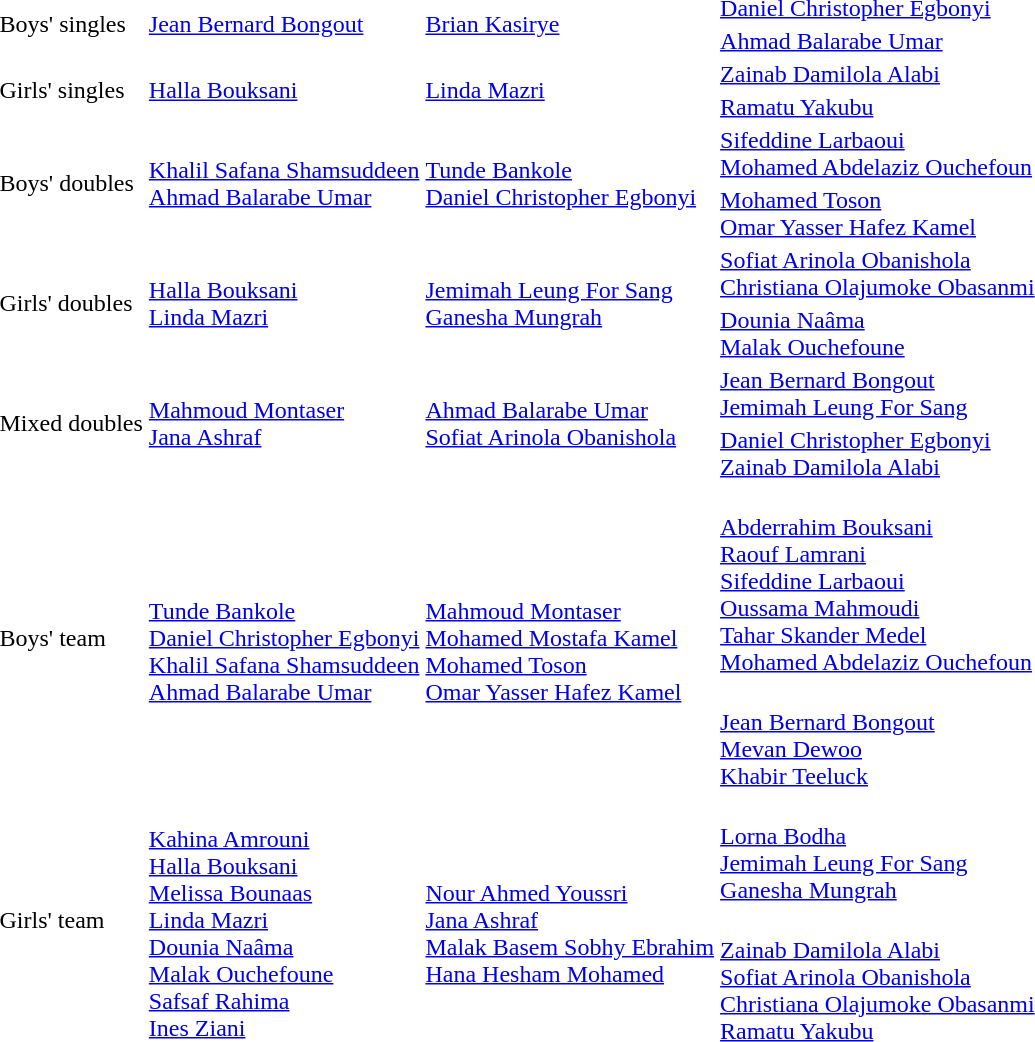<table>
<tr>
<td rowspan=2>Boys' singles</td>
<td rowspan=2> <a href='#'>Jean Bernard Bongout</a></td>
<td rowspan=2> <a href='#'>Brian Kasirye</a></td>
<td> <a href='#'>Daniel Christopher Egbonyi</a></td>
</tr>
<tr>
<td> <a href='#'>Ahmad Balarabe Umar</a></td>
</tr>
<tr>
<td rowspan=2>Girls' singles</td>
<td rowspan=2> <a href='#'>Halla Bouksani</a></td>
<td rowspan=2> <a href='#'>Linda Mazri</a></td>
<td> <a href='#'>Zainab Damilola Alabi</a></td>
</tr>
<tr>
<td> <a href='#'>Ramatu Yakubu</a></td>
</tr>
<tr>
<td rowspan=2>Boys' doubles</td>
<td rowspan=2> <a href='#'>Khalil Safana Shamsuddeen</a><br> <a href='#'>Ahmad Balarabe Umar</a></td>
<td rowspan=2> <a href='#'>Tunde Bankole</a><br> <a href='#'>Daniel Christopher Egbonyi</a></td>
<td> <a href='#'>Sifeddine Larbaoui</a><br> <a href='#'>Mohamed Abdelaziz Ouchefoun</a></td>
</tr>
<tr>
<td> <a href='#'>Mohamed Toson</a><br> <a href='#'>Omar Yasser Hafez Kamel</a></td>
</tr>
<tr>
<td rowspan=2>Girls' doubles</td>
<td rowspan=2> <a href='#'>Halla Bouksani</a><br> <a href='#'>Linda Mazri</a></td>
<td rowspan=2> <a href='#'>Jemimah Leung For Sang</a><br> <a href='#'>Ganesha Mungrah</a></td>
<td> <a href='#'>Sofiat Arinola Obanishola</a><br> <a href='#'>Christiana Olajumoke Obasanmi</a></td>
</tr>
<tr>
<td> <a href='#'>Dounia Naâma</a><br> <a href='#'>Malak Ouchefoune</a></td>
</tr>
<tr>
<td rowspan=2>Mixed doubles</td>
<td rowspan=2> <a href='#'>Mahmoud Montaser</a><br> <a href='#'>Jana Ashraf</a></td>
<td rowspan=2> <a href='#'>Ahmad Balarabe Umar</a><br> <a href='#'>Sofiat Arinola Obanishola</a></td>
<td> <a href='#'>Jean Bernard Bongout</a><br> <a href='#'>Jemimah Leung For Sang</a></td>
</tr>
<tr>
<td> <a href='#'>Daniel Christopher Egbonyi</a><br> <a href='#'>Zainab Damilola Alabi</a></td>
</tr>
<tr>
<td rowspan=2>Boys' team</td>
<td rowspan=2><br><a href='#'>Tunde Bankole</a><br><a href='#'>Daniel Christopher Egbonyi</a><br><a href='#'>Khalil Safana Shamsuddeen</a><br><a href='#'>Ahmad Balarabe Umar</a></td>
<td rowspan=2><br><a href='#'>Mahmoud Montaser</a><br><a href='#'>Mohamed Mostafa Kamel</a><br><a href='#'>Mohamed Toson</a><br><a href='#'>Omar Yasser Hafez Kamel</a></td>
<td><br><a href='#'>Abderrahim Bouksani</a><br><a href='#'>Raouf Lamrani</a><br><a href='#'>Sifeddine Larbaoui</a><br><a href='#'>Oussama Mahmoudi</a><br><a href='#'>Tahar Skander Medel</a><br><a href='#'>Mohamed Abdelaziz Ouchefoun</a></td>
</tr>
<tr>
<td><br><a href='#'>Jean Bernard Bongout</a><br><a href='#'>Mevan Dewoo</a><br><a href='#'>Khabir Teeluck</a></td>
</tr>
<tr>
<td rowspan=2>Girls' team</td>
<td rowspan=2><br><a href='#'>Kahina Amrouni</a><br><a href='#'>Halla Bouksani</a><br><a href='#'>Melissa Bounaas</a><br><a href='#'>Linda Mazri</a><br><a href='#'>Dounia Naâma</a><br><a href='#'>Malak Ouchefoune</a><br><a href='#'>Safsaf Rahima</a><br><a href='#'>Ines Ziani</a></td>
<td rowspan=2><br><a href='#'>Nour Ahmed Youssri</a><br><a href='#'>Jana Ashraf</a><br><a href='#'>Malak Basem Sobhy Ebrahim</a><br><a href='#'>Hana Hesham Mohamed</a></td>
<td><br><a href='#'>Lorna Bodha</a><br><a href='#'>Jemimah Leung For Sang</a><br><a href='#'>Ganesha Mungrah</a></td>
</tr>
<tr>
<td><br><a href='#'>Zainab Damilola Alabi</a><br><a href='#'>Sofiat Arinola Obanishola</a><br><a href='#'>Christiana Olajumoke Obasanmi</a><br><a href='#'>Ramatu Yakubu</a></td>
</tr>
</table>
